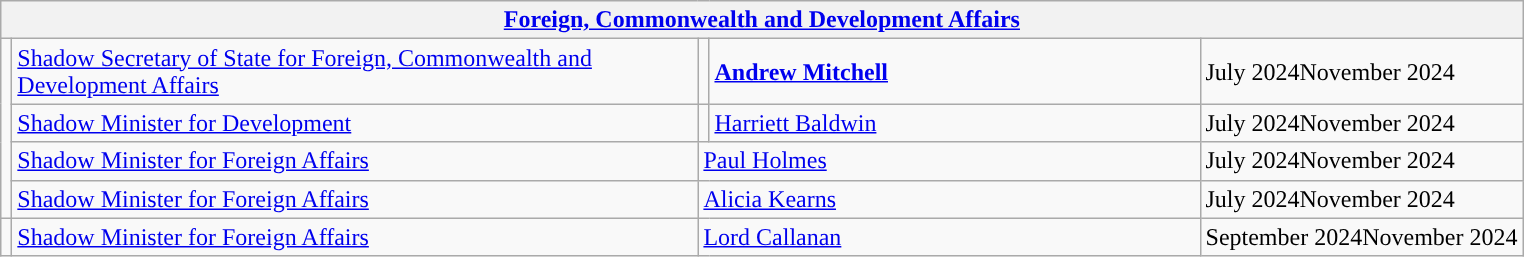<table class="wikitable">
<tr>
<th colspan="5"><a href='#'>Foreign, Commonwealth and Development Affairs</a></th>
</tr>
<tr>
<td rowspan="4" style="background: "></td>
<td style="width: 450px;"><a href='#'>Shadow Secretary of State for Foreign, Commonwealth and Development Affairs</a></td>
<td style="background: "></td>
<td style="width: 320px;"><strong><a href='#'>Andrew Mitchell</a></strong></td>
<td>July 2024November 2024</td>
</tr>
<tr>
<td><a href='#'>Shadow Minister for Development</a></td>
<td style="background: "></td>
<td><a href='#'>Harriett Baldwin</a></td>
<td>July 2024November 2024</td>
</tr>
<tr>
<td><a href='#'>Shadow Minister for Foreign Affairs</a></td>
<td colspan="2"><a href='#'>Paul Holmes</a><br></td>
<td>July 2024November 2024</td>
</tr>
<tr>
<td><a href='#'>Shadow Minister for Foreign Affairs</a></td>
<td colspan="2"><a href='#'>Alicia Kearns</a></td>
<td>July 2024November 2024</td>
</tr>
<tr>
<td style="background: "></td>
<td><a href='#'>Shadow Minister for Foreign Affairs</a></td>
<td colspan="2"><a href='#'>Lord Callanan</a></td>
<td>September 2024November 2024</td>
</tr>
</table>
